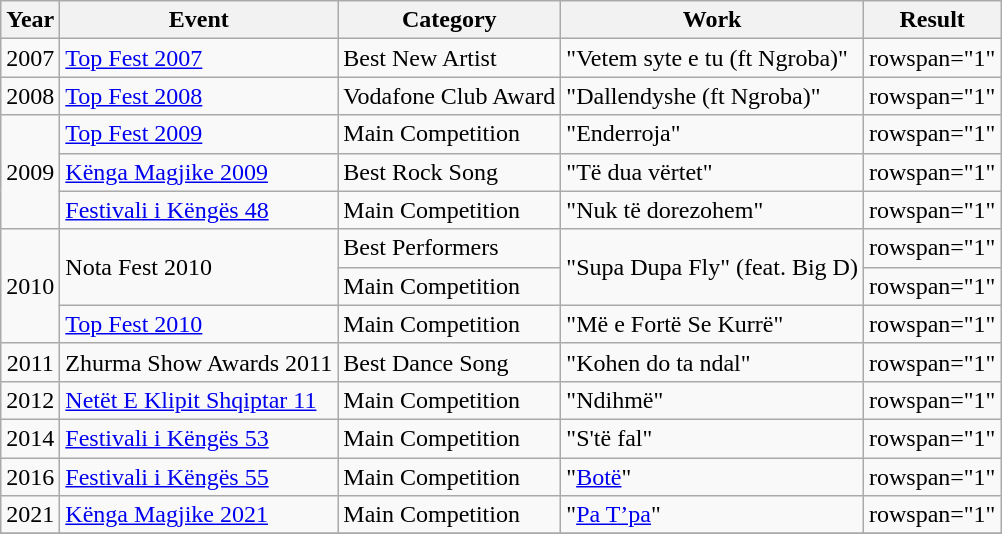<table class="wikitable">
<tr>
<th scope="col">Year</th>
<th scope="col">Event</th>
<th scope="col">Category</th>
<th scope="col">Work</th>
<th scope="col">Result</th>
</tr>
<tr>
<td rowspan="1" style="text-align:center;">2007</td>
<td><a href='#'>Top Fest 2007</a></td>
<td>Best New Artist</td>
<td>"Vetem syte e tu (ft Ngroba)"</td>
<td>rowspan="1" </td>
</tr>
<tr>
<td rowspan="1" style="text-align:center;">2008</td>
<td><a href='#'>Top Fest 2008</a></td>
<td>Vodafone Club Award</td>
<td>"Dallendyshe (ft Ngroba)"</td>
<td>rowspan="1" </td>
</tr>
<tr>
<td rowspan="3" style="text-align:center;">2009</td>
<td><a href='#'>Top Fest 2009</a></td>
<td>Main Competition</td>
<td>"Enderroja"</td>
<td>rowspan="1" </td>
</tr>
<tr>
<td><a href='#'>Kënga Magjike 2009</a></td>
<td>Best Rock Song</td>
<td>"Të dua vërtet"</td>
<td>rowspan="1" </td>
</tr>
<tr>
<td><a href='#'>Festivali i Këngës 48</a></td>
<td>Main Competition</td>
<td>"Nuk të dorezohem"</td>
<td>rowspan="1" </td>
</tr>
<tr>
<td rowspan="3" style="text-align:center;">2010</td>
<td rowspan=2>Nota Fest 2010</td>
<td>Best Performers</td>
<td rowspan=2>"Supa Dupa Fly" (feat. Big D)</td>
<td>rowspan="1" </td>
</tr>
<tr>
<td>Main Competition</td>
<td>rowspan="1" </td>
</tr>
<tr>
<td><a href='#'>Top Fest 2010</a></td>
<td>Main Competition</td>
<td>"Më e Fortë Se Kurrë"</td>
<td>rowspan="1" </td>
</tr>
<tr>
<td rowspan="1" style="text-align:center;">2011</td>
<td>Zhurma Show Awards 2011</td>
<td>Best Dance Song</td>
<td>"Kohen do ta ndal"</td>
<td>rowspan="1" </td>
</tr>
<tr>
<td rowspan="1" style="text-align:center;">2012</td>
<td><a href='#'>Netët E Klipit Shqiptar 11</a></td>
<td>Main Competition</td>
<td>"Ndihmë"</td>
<td>rowspan="1" </td>
</tr>
<tr>
<td rowspan="1" style="text-align:center;">2014</td>
<td><a href='#'>Festivali i Këngës 53</a></td>
<td>Main Competition</td>
<td>"S'të fal"</td>
<td>rowspan="1" </td>
</tr>
<tr>
<td rowspan="1" style="text-align:center;">2016</td>
<td><a href='#'>Festivali i Këngës 55</a></td>
<td>Main Competition</td>
<td>"<a href='#'>Botë</a>"</td>
<td>rowspan="1" </td>
</tr>
<tr>
<td rowspan="1" style="text-align:center;">2021</td>
<td><a href='#'>Kënga Magjike 2021</a></td>
<td>Main Competition</td>
<td>"<a href='#'>Pa T’pa</a>"</td>
<td>rowspan="1" </td>
</tr>
<tr>
</tr>
</table>
